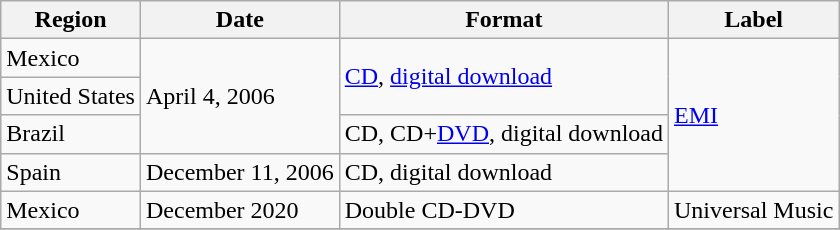<table class="wikitable">
<tr>
<th>Region</th>
<th>Date</th>
<th>Format</th>
<th>Label</th>
</tr>
<tr>
<td>Mexico</td>
<td style="text-align:left;" rowspan="3">April 4, 2006</td>
<td rowspan="2"><a href='#'>CD</a>, <a href='#'>digital download</a></td>
<td rowspan="4"><a href='#'>EMI</a></td>
</tr>
<tr>
<td>United States</td>
</tr>
<tr>
<td>Brazil</td>
<td>CD, CD+<a href='#'>DVD</a>, digital download</td>
</tr>
<tr>
<td>Spain</td>
<td style="text-align:left;">December 11, 2006</td>
<td>CD, digital download</td>
</tr>
<tr>
<td>Mexico</td>
<td style="text-align:left;">December 2020</td>
<td>Double CD-DVD</td>
<td>Universal Music</td>
</tr>
<tr>
</tr>
</table>
